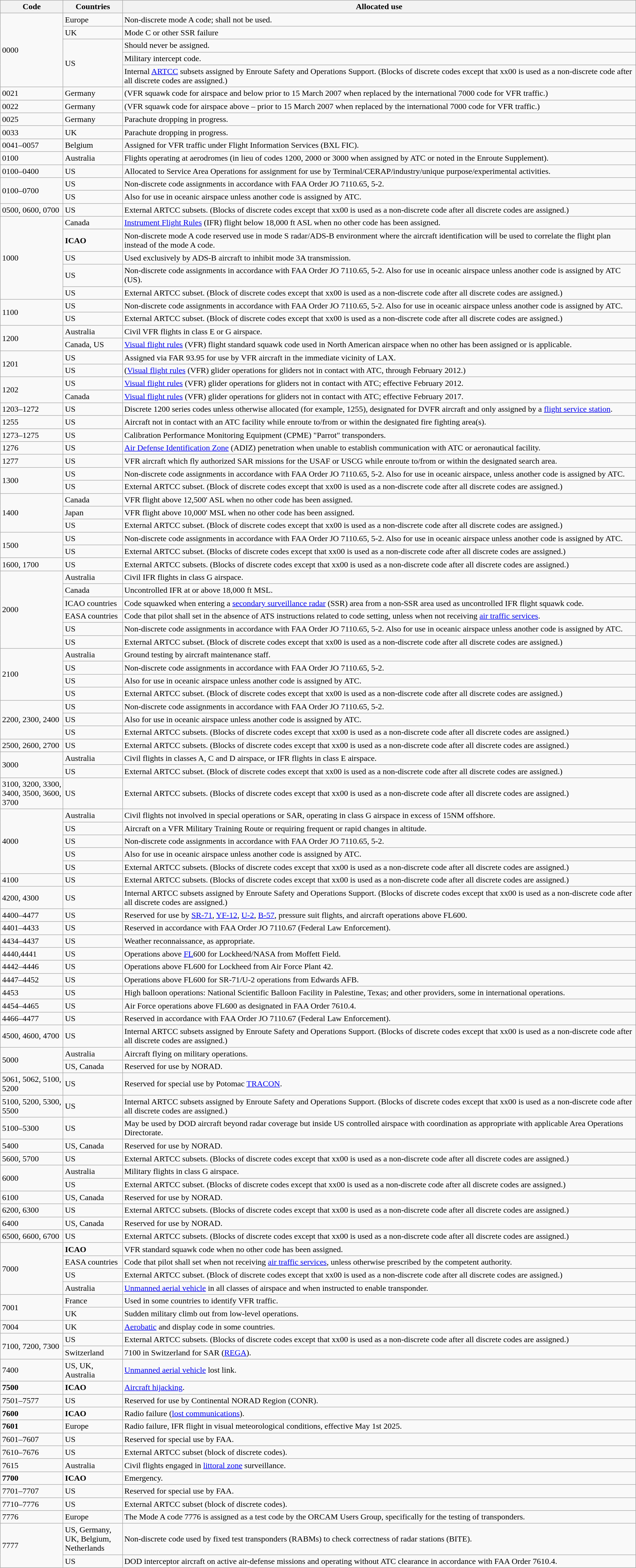<table class="wikitable sortable">
<tr>
<th>Code</th>
<th>Countries</th>
<th>Allocated use</th>
</tr>
<tr>
<td rowspan="5">0000</td>
<td>Europe</td>
<td>Non-discrete mode A code; shall not be used.</td>
</tr>
<tr>
<td>UK</td>
<td>Mode C or other SSR failure</td>
</tr>
<tr>
<td rowspan="3">US</td>
<td>Should never be assigned.</td>
</tr>
<tr>
<td>Military intercept code.</td>
</tr>
<tr>
<td>Internal <a href='#'>ARTCC</a> subsets assigned by Enroute Safety and Operations Support. (Blocks of discrete codes except that xx00 is used as a non-discrete code after all discrete codes are assigned.)</td>
</tr>
<tr>
<td>0021</td>
<td>Germany</td>
<td>(VFR squawk code for airspace  and below prior to 15 March 2007 when replaced by the international 7000 code for VFR traffic.)</td>
</tr>
<tr>
<td>0022</td>
<td>Germany</td>
<td>(VFR squawk code for airspace above  – prior to 15 March 2007 when replaced by the international 7000 code for VFR traffic.)</td>
</tr>
<tr>
<td>0025</td>
<td>Germany</td>
<td>Parachute dropping in progress.</td>
</tr>
<tr>
<td>0033</td>
<td>UK</td>
<td>Parachute dropping in progress.</td>
</tr>
<tr>
<td>0041–0057</td>
<td>Belgium</td>
<td>Assigned for VFR traffic under Flight Information Services (BXL FIC).</td>
</tr>
<tr>
<td>0100</td>
<td>Australia</td>
<td>Flights operating at aerodromes (in lieu of codes 1200, 2000 or 3000 when assigned by ATC or noted in the Enroute Supplement).</td>
</tr>
<tr>
<td>0100–0400</td>
<td>US</td>
<td>Allocated to Service Area Operations for assignment for use by Terminal/CERAP/industry/unique purpose/experimental activities.</td>
</tr>
<tr>
<td rowspan="2">0100–0700</td>
<td>US</td>
<td>Non-discrete code assignments in accordance with FAA Order JO 7110.65, 5-2.</td>
</tr>
<tr>
<td>US</td>
<td>Also for use in oceanic airspace unless another code is assigned by ATC.</td>
</tr>
<tr>
<td>0500, 0600, 0700</td>
<td>US</td>
<td>External ARTCC subsets. (Blocks of discrete codes except that xx00 is used as a non-discrete code after all discrete codes are assigned.)</td>
</tr>
<tr>
<td rowspan="5">1000</td>
<td>Canada</td>
<td><a href='#'>Instrument Flight Rules</a> (IFR) flight below 18,000 ft ASL when no other code has been assigned.</td>
</tr>
<tr>
<td><strong>ICAO</strong></td>
<td>Non-discrete mode A code reserved use in mode S radar/ADS-B environment where the aircraft identification will be used to correlate the flight plan instead of the mode A code.</td>
</tr>
<tr>
<td>US</td>
<td>Used exclusively by ADS-B aircraft to inhibit mode 3A transmission.</td>
</tr>
<tr>
<td>US</td>
<td>Non-discrete code assignments in accordance with FAA Order JO 7110.65, 5-2. Also for use in oceanic airspace unless another code is assigned by ATC (US).</td>
</tr>
<tr>
<td>US</td>
<td>External ARTCC subset. (Block of discrete codes except that xx00 is used as a non-discrete code after all discrete codes are assigned.)</td>
</tr>
<tr>
<td rowspan="2">1100</td>
<td>US</td>
<td>Non-discrete code assignments in accordance with FAA Order JO 7110.65, 5-2. Also for use in oceanic airspace unless another code is assigned by ATC.</td>
</tr>
<tr>
<td>US</td>
<td>External ARTCC subset. (Block of discrete codes except that xx00 is used as a non-discrete code after all discrete codes are assigned.)</td>
</tr>
<tr>
<td rowspan="2">1200</td>
<td>Australia</td>
<td>Civil VFR flights in class E or G airspace.</td>
</tr>
<tr>
<td>Canada, US</td>
<td><a href='#'>Visual flight rules</a> (VFR) flight standard squawk code used in North American airspace when no other has been assigned or is applicable.</td>
</tr>
<tr>
<td rowspan="2">1201</td>
<td>US</td>
<td>Assigned via FAR 93.95 for use by VFR aircraft in the immediate vicinity of LAX.</td>
</tr>
<tr>
<td>US</td>
<td>(<a href='#'>Visual flight rules</a> (VFR) glider operations for gliders not in contact with ATC, through February 2012.)</td>
</tr>
<tr>
<td rowspan="2">1202</td>
<td>US</td>
<td><a href='#'>Visual flight rules</a> (VFR) glider operations for gliders not in contact with ATC; effective February 2012.</td>
</tr>
<tr>
<td>Canada</td>
<td><a href='#'>Visual flight rules</a> (VFR) glider operations for gliders not in contact with ATC; effective February 2017.</td>
</tr>
<tr>
<td>1203–1272</td>
<td>US</td>
<td>Discrete 1200 series codes unless otherwise allocated (for example, 1255), designated for DVFR aircraft and only assigned by a <a href='#'>flight service station</a>.</td>
</tr>
<tr>
<td>1255</td>
<td>US</td>
<td>Aircraft not in contact with an ATC facility while enroute to/from or within the designated fire fighting area(s).</td>
</tr>
<tr>
<td>1273–1275</td>
<td>US</td>
<td>Calibration Performance Monitoring Equipment (CPME) "Parrot" transponders.</td>
</tr>
<tr>
<td>1276</td>
<td>US</td>
<td><a href='#'>Air Defense Identification Zone</a> (ADIZ) penetration when unable to establish communication with ATC or aeronautical facility.</td>
</tr>
<tr>
<td>1277</td>
<td>US</td>
<td>VFR aircraft which fly authorized SAR missions for the USAF or USCG while enroute to/from or within the designated search area.</td>
</tr>
<tr>
<td rowspan="2">1300</td>
<td>US</td>
<td>Non-discrete code assignments in accordance with FAA Order JO 7110.65, 5-2. Also for use in oceanic airspace, unless another code is assigned by ATC.</td>
</tr>
<tr>
<td>US</td>
<td>External ARTCC subset. (Block of discrete codes except that xx00 is used as a non-discrete code after all discrete codes are assigned.)</td>
</tr>
<tr>
<td rowspan="3">1400</td>
<td>Canada</td>
<td>VFR flight above 12,500' ASL when no other code has been assigned.</td>
</tr>
<tr>
<td>Japan</td>
<td>VFR flight above 10,000' MSL when no other code has been assigned.</td>
</tr>
<tr>
<td>US</td>
<td>External ARTCC subset. (Block of discrete codes except that xx00 is used as a non-discrete code after all discrete codes are assigned.)</td>
</tr>
<tr>
<td rowspan="2">1500</td>
<td>US</td>
<td>Non-discrete code assignments in accordance with FAA Order JO 7110.65, 5-2. Also for use in oceanic airspace unless another code is assigned by ATC.</td>
</tr>
<tr>
<td>US</td>
<td>External ARTCC subset. (Blocks of discrete codes except that xx00 is used as a non-discrete code after all discrete codes are assigned.)</td>
</tr>
<tr>
<td>1600, 1700</td>
<td>US</td>
<td>External ARTCC subsets. (Blocks of discrete codes except that xx00 is used as a non-discrete code after all discrete codes are assigned.)</td>
</tr>
<tr>
<td rowspan="6">2000</td>
<td>Australia</td>
<td>Civil IFR flights in class G airspace.</td>
</tr>
<tr>
<td>Canada</td>
<td>Uncontrolled IFR at or above 18,000 ft MSL.</td>
</tr>
<tr>
<td>ICAO countries</td>
<td>Code squawked when entering a <a href='#'>secondary surveillance radar</a> (SSR) area from a non-SSR area used as uncontrolled IFR flight squawk code.</td>
</tr>
<tr>
<td>EASA countries</td>
<td>Code that pilot shall set in the absence of ATS instructions related to code setting, unless when not receiving <a href='#'>air traffic services</a>.</td>
</tr>
<tr>
<td>US</td>
<td>Non-discrete code assignments in accordance with FAA Order JO 7110.65, 5-2. Also for use in oceanic airspace unless another code is assigned by ATC.</td>
</tr>
<tr>
<td>US</td>
<td>External ARTCC subset. (Block of discrete codes except that xx00 is used as a non-discrete code after all discrete codes are assigned.)</td>
</tr>
<tr>
<td rowspan="4">2100</td>
<td>Australia</td>
<td>Ground testing by aircraft maintenance staff.</td>
</tr>
<tr>
<td>US</td>
<td>Non-discrete code assignments in accordance with FAA Order JO 7110.65, 5-2.</td>
</tr>
<tr>
<td>US</td>
<td>Also for use in oceanic airspace unless another code is assigned by ATC.</td>
</tr>
<tr>
<td>US</td>
<td>External ARTCC subset. (Block of discrete codes except that xx00 is used as a non-discrete code after all discrete codes are assigned.)</td>
</tr>
<tr>
<td rowspan="3">2200, 2300, 2400</td>
<td>US</td>
<td>Non-discrete code assignments in accordance with FAA Order JO 7110.65, 5-2.</td>
</tr>
<tr>
<td>US</td>
<td>Also for use in oceanic airspace unless another code is assigned by ATC.</td>
</tr>
<tr>
<td>US</td>
<td>External ARTCC subsets. (Blocks of discrete codes except that xx00 is used as a non-discrete code after all discrete codes are assigned.)</td>
</tr>
<tr>
<td>2500, 2600, 2700</td>
<td>US</td>
<td>External ARTCC subsets. (Blocks of discrete codes except that xx00 is used as a non-discrete code after all discrete codes are assigned.)</td>
</tr>
<tr>
<td rowspan="2">3000</td>
<td>Australia</td>
<td>Civil flights in classes A, C and D airspace, or IFR flights in class E airspace.</td>
</tr>
<tr>
<td>US</td>
<td>External ARTCC subset. (Block of discrete codes except that xx00 is used as a non-discrete code after all discrete codes are assigned.)</td>
</tr>
<tr>
<td>3100, 3200, 3300,<br>3400, 3500, 3600,<br>3700</td>
<td>US</td>
<td>External ARTCC subsets. (Blocks of discrete codes except that xx00 is used as a non-discrete code after all discrete codes are assigned.)</td>
</tr>
<tr>
<td rowspan="5">4000</td>
<td>Australia</td>
<td>Civil flights not involved in special operations or SAR, operating in class G airspace in excess of 15NM offshore.</td>
</tr>
<tr>
<td>US</td>
<td>Aircraft on a VFR Military Training Route or requiring frequent or rapid changes in altitude.</td>
</tr>
<tr>
<td>US</td>
<td>Non-discrete code assignments in accordance with FAA Order JO 7110.65, 5-2.</td>
</tr>
<tr>
<td>US</td>
<td>Also for use in oceanic airspace unless another code is assigned by ATC.</td>
</tr>
<tr>
<td>US</td>
<td>External ARTCC subsets. (Blocks of discrete codes except that xx00 is used as a non-discrete code after all discrete codes are assigned.)</td>
</tr>
<tr>
<td>4100</td>
<td>US</td>
<td>External ARTCC subsets. (Blocks of discrete codes except that xx00 is used as a non-discrete code after all discrete codes are assigned.)</td>
</tr>
<tr>
<td>4200, 4300</td>
<td>US</td>
<td>Internal ARTCC subsets assigned by Enroute Safety and Operations Support. (Blocks of discrete codes except that xx00 is used as a non-discrete code after all discrete codes are assigned.)</td>
</tr>
<tr>
<td>4400–4477</td>
<td>US</td>
<td>Reserved for use by <a href='#'>SR-71</a>, <a href='#'>YF-12</a>, <a href='#'>U-2</a>, <a href='#'>B-57</a>, pressure suit flights, and aircraft operations above FL600.</td>
</tr>
<tr>
<td>4401–4433</td>
<td>US</td>
<td>Reserved in accordance with FAA Order JO 7110.67 (Federal Law Enforcement).</td>
</tr>
<tr>
<td>4434–4437</td>
<td>US</td>
<td>Weather reconnaissance, as appropriate.</td>
</tr>
<tr>
<td>4440,4441</td>
<td>US</td>
<td>Operations above <a href='#'>FL</a>600 for Lockheed/NASA from Moffett Field.</td>
</tr>
<tr>
<td>4442–4446</td>
<td>US</td>
<td>Operations above FL600 for Lockheed from Air Force Plant 42.</td>
</tr>
<tr>
<td>4447–4452</td>
<td>US</td>
<td>Operations above FL600 for SR-71/U-2 operations from Edwards AFB.</td>
</tr>
<tr>
<td>4453</td>
<td>US</td>
<td>High balloon operations: National Scientific Balloon Facility in Palestine, Texas; and other providers, some in international operations.</td>
</tr>
<tr>
<td>4454–4465</td>
<td>US</td>
<td>Air Force operations above FL600 as designated in FAA Order 7610.4.</td>
</tr>
<tr>
<td>4466–4477</td>
<td>US</td>
<td>Reserved in accordance with FAA Order JO 7110.67 (Federal Law Enforcement).</td>
</tr>
<tr>
<td>4500, 4600, 4700</td>
<td>US</td>
<td>Internal ARTCC subsets assigned by Enroute Safety and Operations Support. (Blocks of discrete codes except that xx00 is used as a non-discrete code after all discrete codes are assigned.)</td>
</tr>
<tr>
<td rowspan="2">5000</td>
<td>Australia</td>
<td>Aircraft flying on military operations.</td>
</tr>
<tr>
<td>US, Canada</td>
<td>Reserved for use by NORAD.</td>
</tr>
<tr>
<td>5061, 5062, 5100,<br>5200</td>
<td>US</td>
<td>Reserved for special use by Potomac <a href='#'>TRACON</a>.</td>
</tr>
<tr>
<td>5100, 5200, 5300,<br>5500</td>
<td>US</td>
<td>Internal ARTCC subsets assigned by Enroute Safety and Operations Support. (Blocks of discrete codes except that xx00 is used as a non-discrete code after all discrete codes are assigned.)</td>
</tr>
<tr>
<td>5100–5300</td>
<td>US</td>
<td>May be used by DOD aircraft beyond radar coverage but inside US controlled airspace with coordination as appropriate with applicable Area Operations Directorate.</td>
</tr>
<tr>
<td>5400</td>
<td>US, Canada</td>
<td>Reserved for use by NORAD.</td>
</tr>
<tr>
<td>5600, 5700</td>
<td>US</td>
<td>External ARTCC subsets. (Blocks of discrete codes except that xx00 is used as a non-discrete code after all discrete codes are assigned.)</td>
</tr>
<tr>
<td rowspan="2">6000</td>
<td>Australia</td>
<td>Military flights in class G airspace.</td>
</tr>
<tr>
<td>US</td>
<td>External ARTCC subset. (Blocks of discrete codes except that xx00 is used as a non-discrete code after all discrete codes are assigned.)</td>
</tr>
<tr>
<td>6100</td>
<td>US, Canada</td>
<td>Reserved for use by NORAD.</td>
</tr>
<tr>
<td>6200, 6300</td>
<td>US</td>
<td>External ARTCC subsets. (Blocks of discrete codes except that xx00 is used as a non-discrete code after all discrete codes are assigned.)</td>
</tr>
<tr>
<td>6400</td>
<td>US, Canada</td>
<td>Reserved for use by NORAD.</td>
</tr>
<tr>
<td>6500, 6600, 6700</td>
<td>US</td>
<td>External ARTCC subsets. (Blocks of discrete codes except that xx00 is used as a non-discrete code after all discrete codes are assigned.)</td>
</tr>
<tr>
<td rowspan="4">7000</td>
<td><strong>ICAO</strong></td>
<td>VFR standard squawk code when no other code has been assigned.</td>
</tr>
<tr>
<td>EASA countries</td>
<td>Code that pilot shall set when not receiving <a href='#'>air traffic services</a>, unless otherwise prescribed by the competent authority.</td>
</tr>
<tr>
<td>US</td>
<td>External ARTCC subset. (Block of discrete codes except that xx00 is used as a non-discrete code after all discrete codes are assigned.)</td>
</tr>
<tr>
<td>Australia</td>
<td><a href='#'>Unmanned aerial vehicle</a> in all classes of airspace and when instructed to enable transponder.</td>
</tr>
<tr>
<td rowspan="2">7001</td>
<td>France</td>
<td>Used in some countries to identify VFR traffic.</td>
</tr>
<tr>
<td>UK</td>
<td>Sudden military climb out from low-level operations.</td>
</tr>
<tr>
<td>7004</td>
<td>UK</td>
<td><a href='#'>Aerobatic</a> and display code in some countries.</td>
</tr>
<tr>
<td rowspan="2">7100, 7200, 7300</td>
<td>US</td>
<td>External ARTCC subsets. (Blocks of discrete codes except that xx00 is used as a non-discrete code after all discrete codes are assigned.)</td>
</tr>
<tr>
<td>Switzerland</td>
<td>7100 in Switzerland for SAR (<a href='#'>REGA</a>).</td>
</tr>
<tr>
<td>7400</td>
<td>US, UK, Australia</td>
<td><a href='#'>Unmanned aerial vehicle</a> lost link.</td>
</tr>
<tr>
<td><strong><span>7500</span></strong></td>
<td><strong>ICAO</strong></td>
<td><a href='#'>Aircraft hijacking</a>.</td>
</tr>
<tr>
<td>7501–7577</td>
<td>US</td>
<td>Reserved for use by Continental NORAD Region (CONR).</td>
</tr>
<tr>
<td><strong><span>7600</span></strong></td>
<td><strong>ICAO</strong></td>
<td>Radio failure (<a href='#'>lost communications</a>).</td>
</tr>
<tr>
<td><strong><span>7601</span></strong></td>
<td>Europe</td>
<td>Radio failure, IFR flight in visual meteorological conditions, effective May 1st 2025. </td>
</tr>
<tr>
<td>7601–7607</td>
<td>US</td>
<td>Reserved for special use by FAA.</td>
</tr>
<tr>
<td>7610–7676</td>
<td>US</td>
<td>External ARTCC subset (block of discrete codes).</td>
</tr>
<tr>
<td>7615</td>
<td>Australia</td>
<td>Civil flights engaged in <a href='#'>littoral zone</a> surveillance.</td>
</tr>
<tr>
<td><strong><span>7700</span></strong></td>
<td><strong>ICAO</strong></td>
<td>Emergency.</td>
</tr>
<tr>
<td>7701–7707</td>
<td>US</td>
<td>Reserved for special use by FAA.</td>
</tr>
<tr>
<td>7710–7776</td>
<td>US</td>
<td>External ARTCC subset (block of discrete codes).</td>
</tr>
<tr>
<td>7776</td>
<td>Europe</td>
<td>The Mode A code 7776 is assigned as a test code by the ORCAM Users Group, specifically for the testing of transponders.</td>
</tr>
<tr>
<td rowspan="2">7777</td>
<td>US, Germany,<br>UK, Belgium,<br>Netherlands</td>
<td>Non-discrete code used by fixed test transponders (RABMs) to check correctness of radar stations (BITE).</td>
</tr>
<tr>
<td>US</td>
<td>DOD interceptor aircraft on active air-defense missions and operating without ATC clearance in accordance with FAA Order 7610.4.</td>
</tr>
</table>
